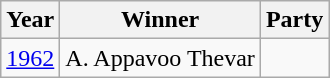<table class="wikitable sortable">
<tr>
<th>Year</th>
<th>Winner</th>
<th colspan=2>Party</th>
</tr>
<tr>
<td><a href='#'>1962</a></td>
<td>A. Appavoo Thevar</td>
<td></td>
</tr>
</table>
